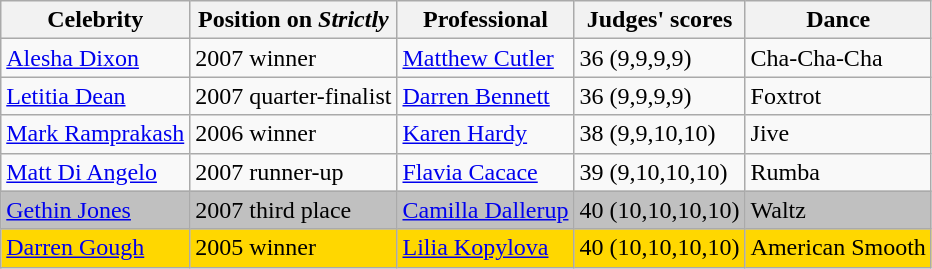<table class="wikitable sortable">
<tr>
<th>Celebrity</th>
<th>Position on <em>Strictly</em></th>
<th>Professional</th>
<th>Judges' scores</th>
<th>Dance</th>
</tr>
<tr>
<td><a href='#'>Alesha Dixon</a></td>
<td>2007 winner</td>
<td><a href='#'>Matthew Cutler</a></td>
<td>36 (9,9,9,9)</td>
<td>Cha-Cha-Cha</td>
</tr>
<tr>
<td><a href='#'>Letitia Dean</a></td>
<td>2007 quarter-finalist</td>
<td><a href='#'>Darren Bennett</a></td>
<td>36 (9,9,9,9)</td>
<td>Foxtrot</td>
</tr>
<tr>
<td><a href='#'>Mark Ramprakash</a></td>
<td>2006 winner</td>
<td><a href='#'>Karen Hardy</a></td>
<td>38 (9,9,10,10)</td>
<td>Jive</td>
</tr>
<tr>
<td><a href='#'>Matt Di Angelo</a></td>
<td>2007 runner-up</td>
<td><a href='#'>Flavia Cacace</a></td>
<td>39 (9,10,10,10)</td>
<td>Rumba</td>
</tr>
<tr style="background:silver">
<td><a href='#'>Gethin Jones</a></td>
<td>2007 third place</td>
<td><a href='#'>Camilla Dallerup</a></td>
<td>40 (10,10,10,10)</td>
<td>Waltz</td>
</tr>
<tr style="background:gold">
<td><a href='#'>Darren Gough</a></td>
<td>2005 winner</td>
<td><a href='#'>Lilia Kopylova</a></td>
<td>40 (10,10,10,10)</td>
<td>American Smooth</td>
</tr>
</table>
